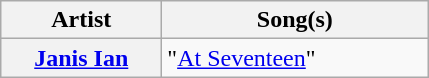<table class="wikitable plainrowheaders">
<tr>
<th scope="col" style="width:100px;">Artist</th>
<th scope="col" style="width:170px;">Song(s)</th>
</tr>
<tr>
<th scope="row"><a href='#'>Janis Ian</a></th>
<td>"<a href='#'>At Seventeen</a>"</td>
</tr>
</table>
